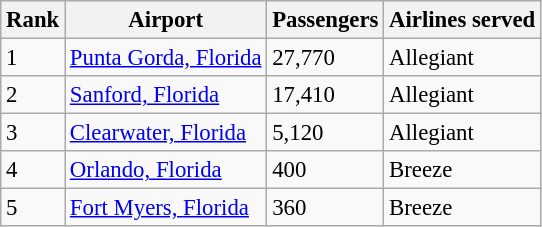<table class="wikitable sortable" style="font-size: 95%" width=align=>
<tr>
<th>Rank</th>
<th>Airport</th>
<th>Passengers</th>
<th>Airlines served</th>
</tr>
<tr>
<td>1</td>
<td> <a href='#'>Punta Gorda, Florida</a></td>
<td>27,770</td>
<td>Allegiant</td>
</tr>
<tr>
<td>2</td>
<td> <a href='#'>Sanford, Florida</a></td>
<td>17,410</td>
<td>Allegiant</td>
</tr>
<tr>
<td>3</td>
<td> <a href='#'>Clearwater, Florida</a></td>
<td>5,120</td>
<td>Allegiant</td>
</tr>
<tr>
<td>4</td>
<td> <a href='#'>Orlando, Florida</a></td>
<td>400</td>
<td>Breeze</td>
</tr>
<tr>
<td>5</td>
<td> <a href='#'>Fort Myers, Florida</a></td>
<td>360</td>
<td>Breeze</td>
</tr>
</table>
